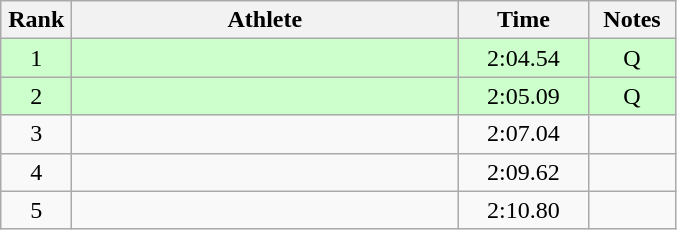<table class="wikitable" style="text-align:center">
<tr>
<th width=40>Rank</th>
<th width=250>Athlete</th>
<th width=80>Time</th>
<th width=50>Notes</th>
</tr>
<tr bgcolor=ccffcc>
<td>1</td>
<td align=left></td>
<td>2:04.54</td>
<td>Q</td>
</tr>
<tr bgcolor=ccffcc>
<td>2</td>
<td align=left></td>
<td>2:05.09</td>
<td>Q</td>
</tr>
<tr>
<td>3</td>
<td align=left></td>
<td>2:07.04</td>
<td></td>
</tr>
<tr>
<td>4</td>
<td align=left></td>
<td>2:09.62</td>
<td></td>
</tr>
<tr>
<td>5</td>
<td align=left></td>
<td>2:10.80</td>
<td></td>
</tr>
</table>
